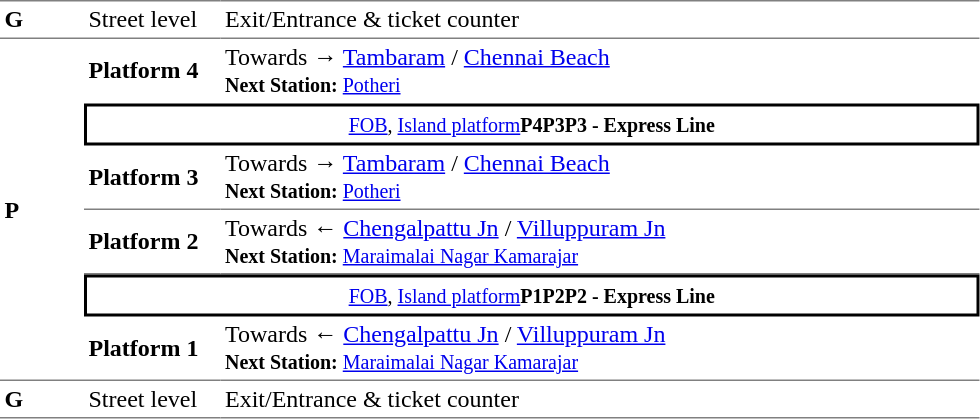<table cellpadding="3" cellspacing="0" border="0">
<tr>
<td valign="top" width="30" style="border-top:solid 1px gray;border-bottom:solid 1px gray;"><strong>G</strong></td>
<td valign="top" width="85" style="border-top:solid 1px gray;border-bottom:solid 1px gray;">Street level</td>
<td valign="top" width="500" style="border-top:solid 1px gray;border-bottom:solid 1px gray;">Exit/Entrance & ticket counter</td>
</tr>
<tr>
<td rowspan="6" style="border-bottom:solid 1px gray;" width="50" valign="center";><strong>P</strong></td>
<td width="85" style="border-bottom:solid 1px white;"><span><strong>Platform 4</strong></span></td>
<td width="500" style="border-bottom:solid 1px white;">Towards → <a href='#'>Tambaram</a> / <a href='#'>Chennai Beach</a><br><small><strong>Next Station:</strong> <a href='#'>Potheri</a></small></td>
</tr>
<tr>
<td colspan="2" style="border-top:solid 2px black;border-right:solid 2px black;border-left:solid 2px black;border-bottom:solid 2px black;text-align:center;"><a href='#'><small>FOB</small></a><small>, <a href='#'>Island platform</a><strong>P4</strong><strong>P3</strong><strong>P3 - Express Line</strong></small></td>
</tr>
<tr>
<td width="85" style="border-bottom:solid 1px gray;"><span><strong>Platform 3</strong></span></td>
<td style="border-bottom:solid 1px gray;" width="500">Towards → <a href='#'>Tambaram</a> / <a href='#'>Chennai Beach</a><br><small><strong>Next Station:</strong> <a href='#'>Potheri</a></small></td>
</tr>
<tr>
<td width="85" style="border-bottom:solid 1px gray;"><span><strong>Platform 2</strong></span></td>
<td width="500" style="border-bottom:solid 1px gray;">Towards ← <a href='#'>Chengalpattu Jn</a> / <a href='#'>Villuppuram Jn</a><br><small><strong>Next Station:</strong> <a href='#'>Maraimalai Nagar Kamarajar</a></small></td>
</tr>
<tr>
<td colspan="2" style="border-top:solid 2px black;border-right:solid 2px black;border-left:solid 2px black;border-bottom:solid 2px black;text-align:center;"><a href='#'><small>FOB</small></a><small>, <a href='#'>Island platform</a><strong>P1</strong><strong>P2</strong><strong>P2 - Express Line</strong></small></td>
</tr>
<tr>
<td width="85" style="border-bottom:solid 1px gray;"><span><strong>Platform 1</strong></span></td>
<td style="border-bottom:solid 1px gray;" width="500">Towards ← <a href='#'>Chengalpattu Jn</a> / <a href='#'>Villuppuram Jn</a><br><small><strong>Next Station:</strong> <a href='#'>Maraimalai Nagar Kamarajar</a></small></td>
</tr>
<tr>
<td style="border-bottom:solid 1px gray;" width="50" valign="top"><strong>G</strong></td>
<td style="border-bottom:solid 1px gray;" width="50" valign="top">Street level</td>
<td style="border-bottom:solid 1px gray;" width="50" valign="top">Exit/Entrance & ticket counter</td>
</tr>
<tr>
</tr>
</table>
